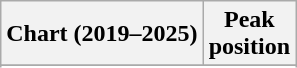<table class="wikitable sortable plainrowheaders" style="text-align:center">
<tr>
<th scope="col">Chart (2019–2025)</th>
<th scope="col">Peak<br>position</th>
</tr>
<tr>
</tr>
<tr>
</tr>
<tr>
</tr>
<tr>
</tr>
<tr>
</tr>
<tr>
</tr>
<tr>
</tr>
<tr>
</tr>
<tr>
</tr>
<tr>
</tr>
<tr>
</tr>
<tr>
</tr>
<tr>
</tr>
<tr>
</tr>
<tr>
</tr>
<tr>
</tr>
</table>
